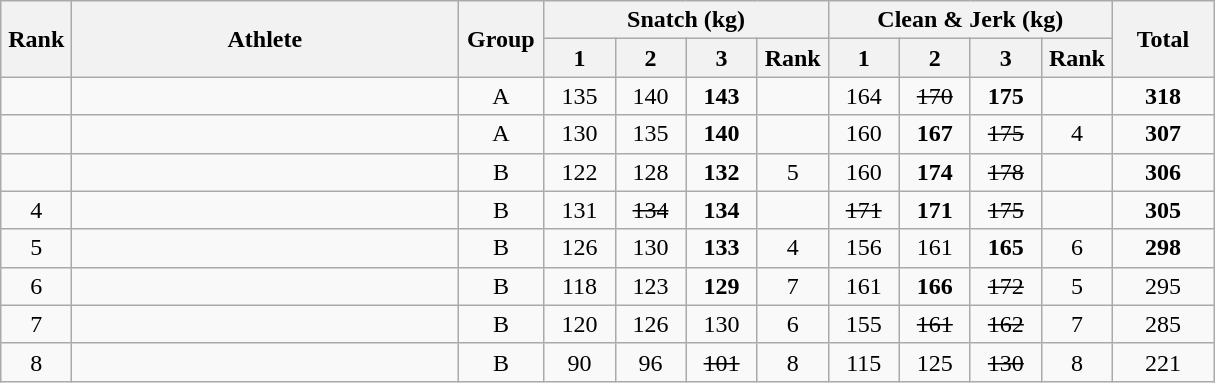<table class = "wikitable" style="text-align:center;">
<tr>
<th rowspan=2 width=40>Rank</th>
<th rowspan=2 width=250>Athlete</th>
<th rowspan=2 width=50>Group</th>
<th colspan=4>Snatch (kg)</th>
<th colspan=4>Clean & Jerk (kg)</th>
<th rowspan=2 width=60>Total</th>
</tr>
<tr>
<th width=40>1</th>
<th width=40>2</th>
<th width=40>3</th>
<th width=40>Rank</th>
<th width=40>1</th>
<th width=40>2</th>
<th width=40>3</th>
<th width=40>Rank</th>
</tr>
<tr>
<td></td>
<td align=left></td>
<td>A</td>
<td>135</td>
<td>140</td>
<td><strong>143</strong></td>
<td></td>
<td>164</td>
<td><s>170</s></td>
<td><strong>175</strong></td>
<td></td>
<td><strong>318</strong></td>
</tr>
<tr>
<td></td>
<td align=left></td>
<td>A</td>
<td>130</td>
<td>135</td>
<td><strong>140</strong></td>
<td></td>
<td>160</td>
<td><strong>167</strong></td>
<td><s>175</s></td>
<td>4</td>
<td><strong>307</strong></td>
</tr>
<tr>
<td></td>
<td align=left></td>
<td>B</td>
<td>122</td>
<td>128</td>
<td><strong>132</strong></td>
<td>5</td>
<td>160</td>
<td><strong>174</strong></td>
<td><s>178</s></td>
<td></td>
<td><strong>306</strong></td>
</tr>
<tr>
<td>4</td>
<td align=left></td>
<td>B</td>
<td>131</td>
<td><s>134</s></td>
<td><strong>134</strong></td>
<td></td>
<td><s>171</s></td>
<td><strong>171</strong></td>
<td><s>175</s></td>
<td></td>
<td><strong>305</strong></td>
</tr>
<tr>
<td>5</td>
<td align=left></td>
<td>B</td>
<td>126</td>
<td>130</td>
<td><strong>133</strong></td>
<td>4</td>
<td>156</td>
<td>161</td>
<td><strong>165</strong></td>
<td>6</td>
<td><strong>298</strong></td>
</tr>
<tr>
<td>6</td>
<td align=left></td>
<td>B</td>
<td>118</td>
<td>123</td>
<td><strong>129</strong></td>
<td>7</td>
<td>161</td>
<td><strong>166<em></td>
<td><s>172</s></td>
<td>5</td>
<td></strong>295<strong></td>
</tr>
<tr>
<td>7</td>
<td align=left></td>
<td>B</td>
<td>120</td>
<td>126</td>
<td></strong>130<strong></td>
<td>6</td>
<td></strong>155<strong></td>
<td><s>161</s></td>
<td><s>162</s></td>
<td>7</td>
<td></strong>285<strong></td>
</tr>
<tr>
<td>8</td>
<td align=left></td>
<td>B</td>
<td>90</td>
<td></strong>96<strong></td>
<td><s>101</s></td>
<td>8</td>
<td>115</td>
<td></strong>125<strong></td>
<td><s>130</s></td>
<td>8</td>
<td></strong>221<strong></td>
</tr>
</table>
